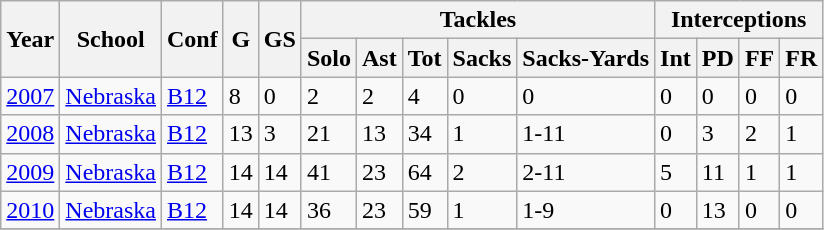<table class="wikitable">
<tr>
<th rowspan="2">Year</th>
<th rowspan="2">School</th>
<th rowspan="2">Conf</th>
<th rowspan="2">G</th>
<th rowspan="2">GS</th>
<th colspan="5" style="text-align: center; font-weight:bold;">Tackles</th>
<th colspan="4" style="text-align: center; font-weight:bold;">Interceptions</th>
</tr>
<tr>
<th style="font-weight:bold;">Solo</th>
<th style="font-weight:bold;">Ast</th>
<th style="font-weight:bold;">Tot</th>
<th style="font-weight:bold;">Sacks</th>
<th style="font-weight:bold;">Sacks-Yards</th>
<th style="font-weight:bold;">Int</th>
<th style="font-weight:bold;">PD</th>
<th style="font-weight:bold;">FF</th>
<th style="font-weight:bold;">FR</th>
</tr>
<tr>
<td><a href='#'>2007</a></td>
<td><a href='#'>Nebraska</a></td>
<td><a href='#'>B12</a></td>
<td>8</td>
<td>0</td>
<td>2</td>
<td>2</td>
<td>4</td>
<td>0</td>
<td>0</td>
<td>0</td>
<td>0</td>
<td>0</td>
<td>0</td>
</tr>
<tr>
<td><a href='#'>2008</a></td>
<td><a href='#'>Nebraska</a></td>
<td><a href='#'>B12</a></td>
<td>13</td>
<td>3</td>
<td>21</td>
<td>13</td>
<td>34</td>
<td>1</td>
<td>1-11</td>
<td>0</td>
<td>3</td>
<td>2</td>
<td>1</td>
</tr>
<tr>
<td><a href='#'>2009</a></td>
<td><a href='#'>Nebraska</a></td>
<td><a href='#'>B12</a></td>
<td>14</td>
<td>14</td>
<td>41</td>
<td>23</td>
<td>64</td>
<td>2</td>
<td>2-11</td>
<td>5</td>
<td>11</td>
<td>1</td>
<td>1</td>
</tr>
<tr>
<td><a href='#'>2010</a></td>
<td><a href='#'>Nebraska</a></td>
<td><a href='#'>B12</a></td>
<td>14</td>
<td>14</td>
<td>36</td>
<td>23</td>
<td>59</td>
<td>1</td>
<td>1-9</td>
<td>0</td>
<td>13</td>
<td>0</td>
<td>0</td>
</tr>
<tr>
</tr>
</table>
